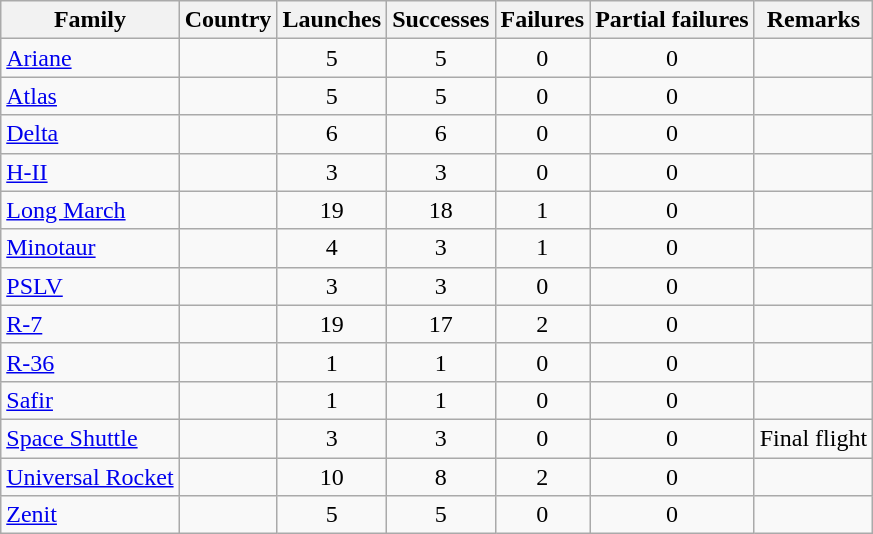<table class="wikitable sortable collapsible collapsed" style=text-align:center>
<tr>
<th>Family</th>
<th>Country</th>
<th>Launches</th>
<th>Successes</th>
<th>Failures</th>
<th>Partial failures</th>
<th>Remarks</th>
</tr>
<tr>
<td align=left><a href='#'>Ariane</a></td>
<td align=left></td>
<td>5</td>
<td>5</td>
<td>0</td>
<td>0</td>
<td></td>
</tr>
<tr>
<td align=left><a href='#'>Atlas</a></td>
<td align=left></td>
<td>5</td>
<td>5</td>
<td>0</td>
<td>0</td>
<td></td>
</tr>
<tr>
<td align=left><a href='#'>Delta</a></td>
<td align=left></td>
<td>6</td>
<td>6</td>
<td>0</td>
<td>0</td>
<td></td>
</tr>
<tr>
<td align=left><a href='#'>H-II</a></td>
<td align=left></td>
<td>3</td>
<td>3</td>
<td>0</td>
<td>0</td>
<td></td>
</tr>
<tr>
<td align=left><a href='#'>Long March</a></td>
<td align=left></td>
<td>19</td>
<td>18</td>
<td>1</td>
<td>0</td>
<td></td>
</tr>
<tr>
<td align=left><a href='#'>Minotaur</a></td>
<td align=left></td>
<td>4</td>
<td>3</td>
<td>1</td>
<td>0</td>
<td></td>
</tr>
<tr>
<td align=left><a href='#'>PSLV</a></td>
<td align=left></td>
<td>3</td>
<td>3</td>
<td>0</td>
<td>0</td>
<td></td>
</tr>
<tr>
<td align=left><a href='#'>R-7</a></td>
<td align=left></td>
<td>19</td>
<td>17</td>
<td>2</td>
<td>0</td>
<td></td>
</tr>
<tr>
<td align=left><a href='#'>R-36</a></td>
<td align=left></td>
<td>1</td>
<td>1</td>
<td>0</td>
<td>0</td>
<td></td>
</tr>
<tr>
<td align=left><a href='#'>Safir</a></td>
<td align=left></td>
<td>1</td>
<td>1</td>
<td>0</td>
<td>0</td>
<td></td>
</tr>
<tr>
<td align=left><a href='#'>Space Shuttle</a></td>
<td align=left></td>
<td>3</td>
<td>3</td>
<td>0</td>
<td>0</td>
<td align=left>Final flight</td>
</tr>
<tr>
<td align=left><a href='#'>Universal Rocket</a></td>
<td align=left></td>
<td>10</td>
<td>8</td>
<td>2</td>
<td>0</td>
<td></td>
</tr>
<tr>
<td align=left><a href='#'>Zenit</a></td>
<td align=left></td>
<td>5</td>
<td>5</td>
<td>0</td>
<td>0</td>
<td></td>
</tr>
</table>
